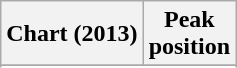<table class="wikitable sortable plainrowheaders">
<tr>
<th>Chart (2013)</th>
<th>Peak<br>position</th>
</tr>
<tr>
</tr>
<tr>
</tr>
</table>
